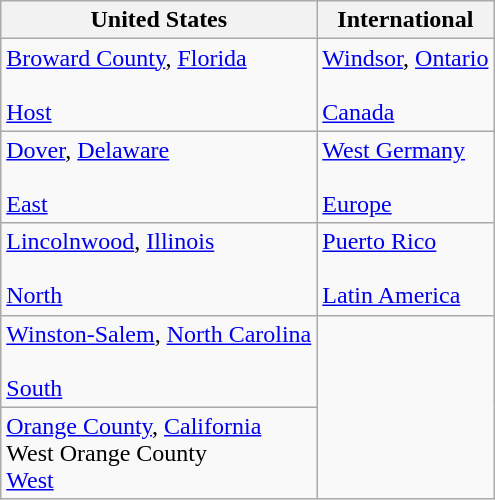<table class="wikitable">
<tr>
<th>United States</th>
<th>International</th>
</tr>
<tr>
<td> <a href='#'>Broward County</a>, <a href='#'>Florida</a><br><br><a href='#'>Host</a></td>
<td> <a href='#'>Windsor</a>, <a href='#'>Ontario</a><br><br><a href='#'>Canada</a></td>
</tr>
<tr>
<td> <a href='#'>Dover</a>, <a href='#'>Delaware</a><br><br><a href='#'>East</a></td>
<td> <a href='#'>West Germany</a><br><br><a href='#'>Europe</a></td>
</tr>
<tr>
<td> <a href='#'>Lincolnwood</a>, <a href='#'>Illinois</a><br><br><a href='#'>North</a></td>
<td> <a href='#'>Puerto Rico</a><br><br><a href='#'>Latin America</a></td>
</tr>
<tr>
<td> <a href='#'>Winston-Salem</a>, <a href='#'>North Carolina</a><br><br><a href='#'>South</a></td>
<td rowspan=2></td>
</tr>
<tr>
<td> <a href='#'>Orange County</a>, <a href='#'>California</a><br>West Orange County<br><a href='#'>West</a></td>
</tr>
</table>
